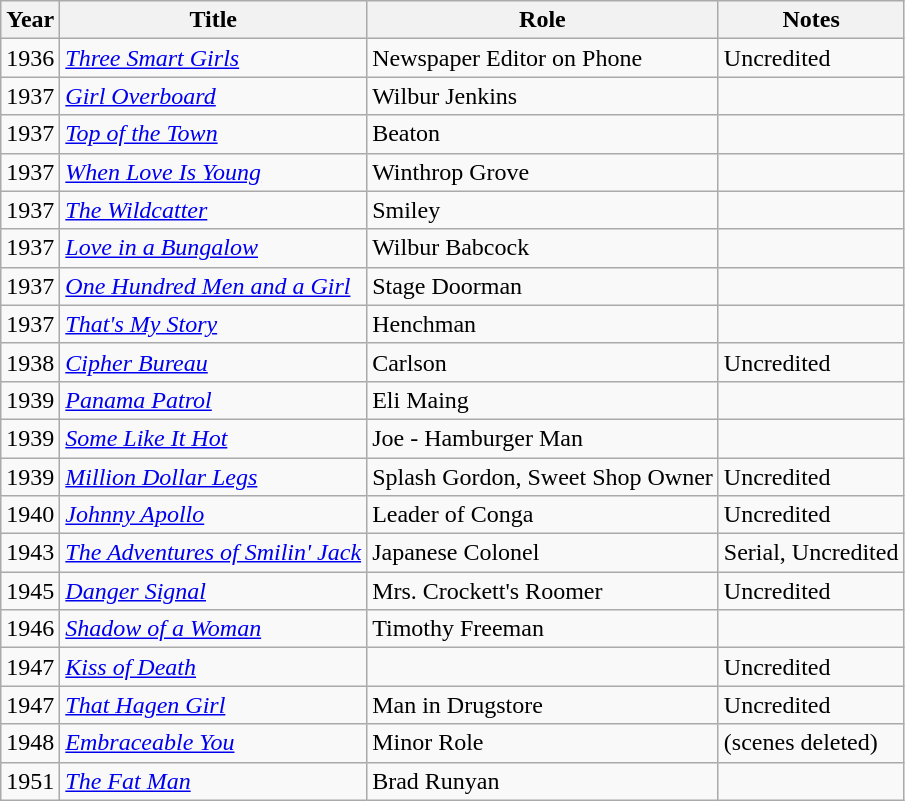<table class="wikitable">
<tr>
<th>Year</th>
<th>Title</th>
<th>Role</th>
<th>Notes</th>
</tr>
<tr>
<td>1936</td>
<td><em><a href='#'>Three Smart Girls</a></em></td>
<td>Newspaper Editor on Phone</td>
<td>Uncredited</td>
</tr>
<tr>
<td>1937</td>
<td><em><a href='#'>Girl Overboard</a></em></td>
<td>Wilbur Jenkins</td>
<td></td>
</tr>
<tr>
<td>1937</td>
<td><em><a href='#'>Top of the Town</a></em></td>
<td>Beaton</td>
<td></td>
</tr>
<tr>
<td>1937</td>
<td><em><a href='#'>When Love Is Young</a></em></td>
<td>Winthrop Grove</td>
<td></td>
</tr>
<tr>
<td>1937</td>
<td><em><a href='#'>The Wildcatter</a></em></td>
<td>Smiley</td>
<td></td>
</tr>
<tr>
<td>1937</td>
<td><em><a href='#'>Love in a Bungalow</a></em></td>
<td>Wilbur Babcock</td>
<td></td>
</tr>
<tr>
<td>1937</td>
<td><em><a href='#'>One Hundred Men and a Girl</a></em></td>
<td>Stage Doorman</td>
<td></td>
</tr>
<tr>
<td>1937</td>
<td><em><a href='#'>That's My Story</a></em></td>
<td>Henchman</td>
<td></td>
</tr>
<tr>
<td>1938</td>
<td><em><a href='#'>Cipher Bureau</a></em></td>
<td>Carlson</td>
<td>Uncredited</td>
</tr>
<tr>
<td>1939</td>
<td><em><a href='#'>Panama Patrol</a></em></td>
<td>Eli Maing</td>
<td></td>
</tr>
<tr>
<td>1939</td>
<td><em><a href='#'>Some Like It Hot</a></em></td>
<td>Joe - Hamburger Man</td>
<td></td>
</tr>
<tr>
<td>1939</td>
<td><em><a href='#'>Million Dollar Legs</a></em></td>
<td>Splash Gordon, Sweet Shop Owner</td>
<td>Uncredited</td>
</tr>
<tr>
<td>1940</td>
<td><em><a href='#'>Johnny Apollo</a></em></td>
<td>Leader of Conga</td>
<td>Uncredited</td>
</tr>
<tr>
<td>1943</td>
<td><em><a href='#'>The Adventures of Smilin' Jack</a></em></td>
<td>Japanese Colonel</td>
<td>Serial, Uncredited</td>
</tr>
<tr>
<td>1945</td>
<td><em><a href='#'>Danger Signal</a></em></td>
<td>Mrs. Crockett's Roomer</td>
<td>Uncredited</td>
</tr>
<tr>
<td>1946</td>
<td><em><a href='#'>Shadow of a Woman</a></em></td>
<td>Timothy Freeman</td>
<td></td>
</tr>
<tr>
<td>1947</td>
<td><em><a href='#'>Kiss of Death</a></em></td>
<td></td>
<td>Uncredited</td>
</tr>
<tr>
<td>1947</td>
<td><em><a href='#'>That Hagen Girl</a></em></td>
<td>Man in Drugstore</td>
<td>Uncredited</td>
</tr>
<tr>
<td>1948</td>
<td><em><a href='#'>Embraceable You</a></em></td>
<td>Minor Role</td>
<td>(scenes deleted)</td>
</tr>
<tr>
<td>1951</td>
<td><em><a href='#'>The Fat Man</a></em></td>
<td>Brad Runyan</td>
<td></td>
</tr>
</table>
